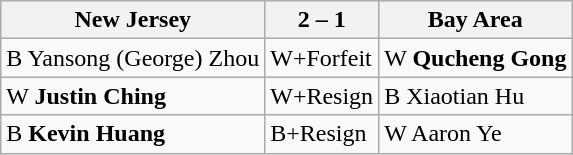<table class="wikitable">
<tr>
<th>New Jersey</th>
<th>2 – 1</th>
<th>Bay Area</th>
</tr>
<tr>
<td>B Yansong (George) Zhou</td>
<td>W+Forfeit</td>
<td>W <strong>Qucheng Gong</strong></td>
</tr>
<tr>
<td>W <strong>Justin Ching</strong></td>
<td>W+Resign</td>
<td>B Xiaotian Hu</td>
</tr>
<tr>
<td>B <strong>Kevin Huang</strong></td>
<td>B+Resign</td>
<td>W Aaron Ye</td>
</tr>
</table>
